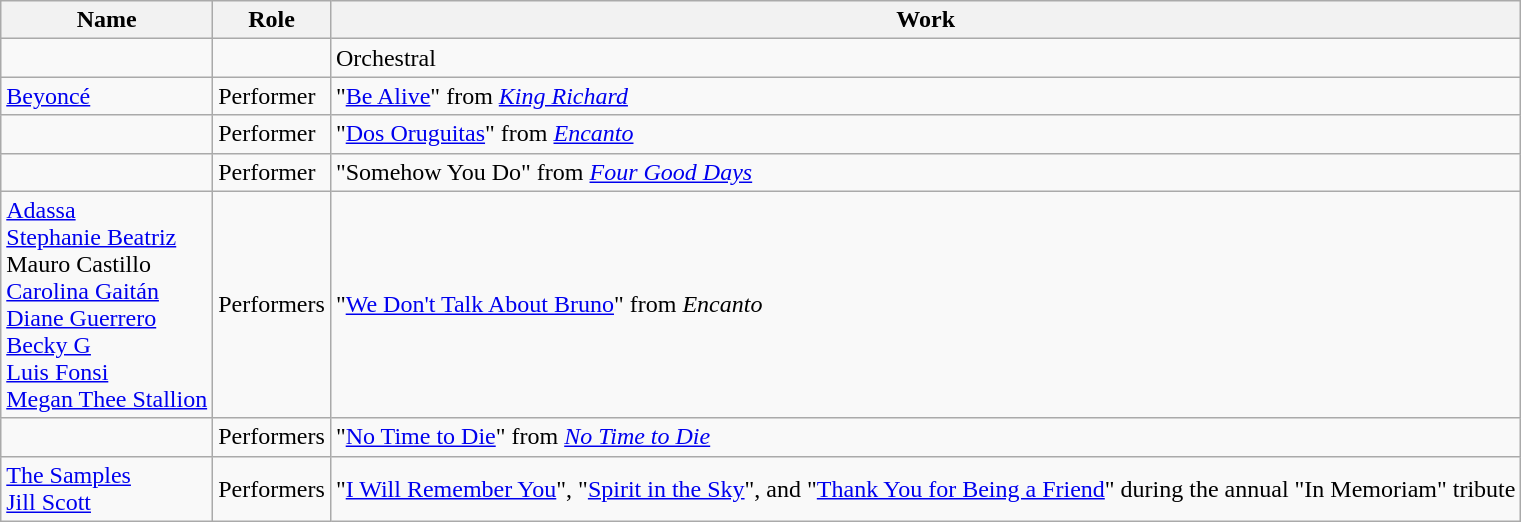<table class="wikitable plainrowheaders sortable">
<tr>
<th scope="col">Name</th>
<th scope="col">Role</th>
<th scope="col">Work</th>
</tr>
<tr>
<td scope="row"></td>
<td></td>
<td>Orchestral</td>
</tr>
<tr>
<td scope="row"><a href='#'>Beyoncé</a></td>
<td>Performer</td>
<td>"<a href='#'>Be Alive</a>" from <em><a href='#'>King Richard</a></em></td>
</tr>
<tr>
<td scope="row"></td>
<td>Performer</td>
<td>"<a href='#'>Dos Oruguitas</a>" from <em><a href='#'>Encanto</a></em></td>
</tr>
<tr>
<td scope="row"></td>
<td>Performer</td>
<td>"Somehow You Do" from <em><a href='#'>Four Good Days</a></em></td>
</tr>
<tr>
<td scope="row"><a href='#'>Adassa</a><br><a href='#'>Stephanie Beatriz</a><br>Mauro Castillo<br><a href='#'>Carolina Gaitán</a><br><a href='#'>Diane Guerrero</a><br><a href='#'>Becky G</a><br><a href='#'>Luis Fonsi</a><br><a href='#'>Megan Thee Stallion</a></td>
<td>Performers</td>
<td>"<a href='#'>We Don't Talk About Bruno</a>" from <em>Encanto</em></td>
</tr>
<tr>
<td scope="row"><br></td>
<td>Performers</td>
<td>"<a href='#'>No Time to Die</a>" from <em><a href='#'>No Time to Die</a></em></td>
</tr>
<tr>
<td scope="row"><a href='#'>The Samples</a><br><a href='#'>Jill Scott</a></td>
<td>Performers</td>
<td>"<a href='#'>I Will Remember You</a>", "<a href='#'>Spirit in the Sky</a>", and "<a href='#'>Thank You for Being a Friend</a>" during the annual "In Memoriam" tribute</td>
</tr>
</table>
